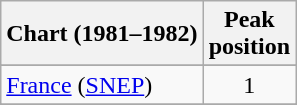<table class="wikitable sortable">
<tr>
<th>Chart (1981–1982)</th>
<th>Peak<br>position</th>
</tr>
<tr>
</tr>
<tr>
<td><a href='#'>France</a> (<a href='#'>SNEP</a>)</td>
<td align="center">1</td>
</tr>
<tr>
</tr>
<tr>
</tr>
<tr>
</tr>
<tr>
</tr>
</table>
